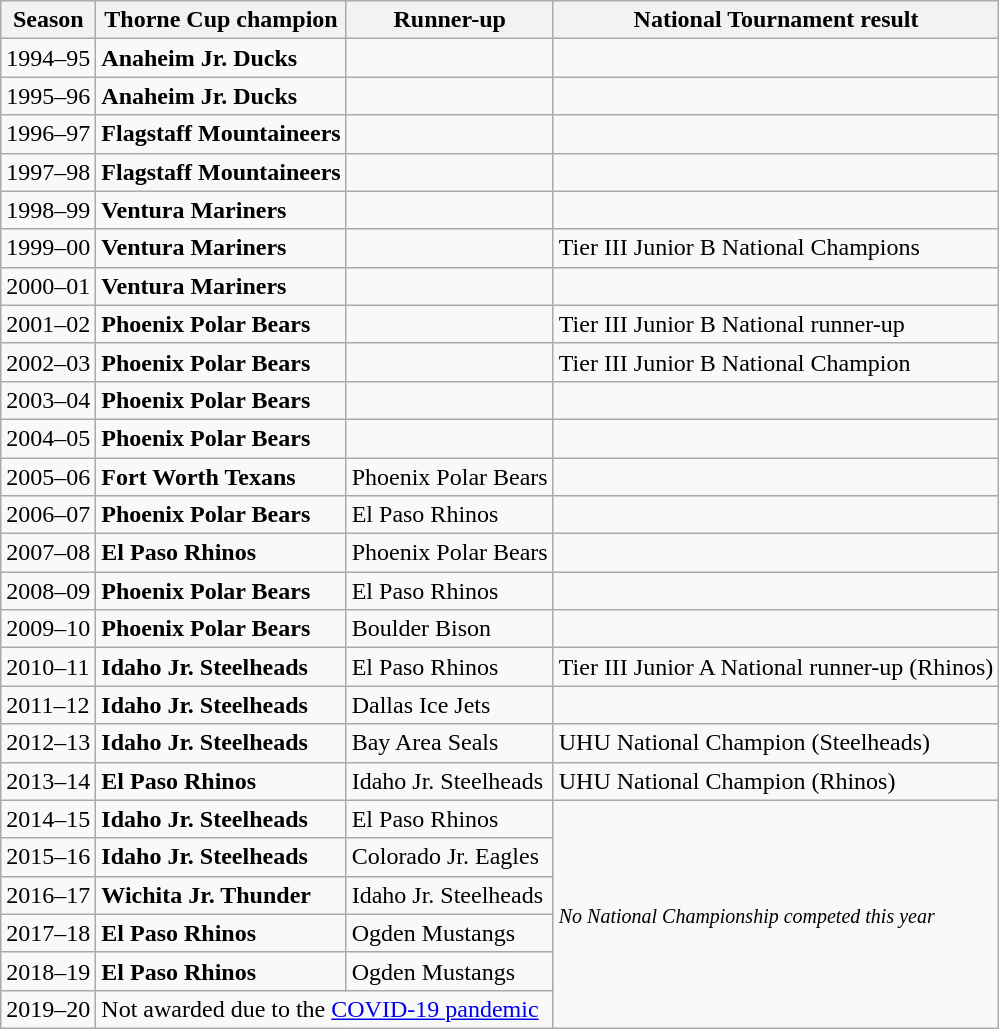<table class="wikitable">
<tr>
<th>Season</th>
<th>Thorne Cup champion</th>
<th>Runner-up</th>
<th>National Tournament result</th>
</tr>
<tr>
<td>1994–95</td>
<td><strong>Anaheim Jr. Ducks</strong></td>
<td></td>
<td></td>
</tr>
<tr>
<td>1995–96</td>
<td><strong>Anaheim Jr. Ducks</strong></td>
<td></td>
<td></td>
</tr>
<tr>
<td>1996–97</td>
<td><strong>Flagstaff Mountaineers</strong></td>
<td></td>
<td></td>
</tr>
<tr>
<td>1997–98</td>
<td><strong>Flagstaff Mountaineers</strong></td>
<td></td>
<td></td>
</tr>
<tr>
<td>1998–99</td>
<td><strong>Ventura Mariners</strong></td>
<td></td>
<td></td>
</tr>
<tr>
<td>1999–00</td>
<td><strong>Ventura Mariners</strong></td>
<td></td>
<td>Tier III Junior B National Champions</td>
</tr>
<tr>
<td>2000–01</td>
<td><strong>Ventura Mariners</strong></td>
<td></td>
<td></td>
</tr>
<tr>
<td>2001–02</td>
<td><strong>Phoenix Polar Bears</strong></td>
<td></td>
<td>Tier III Junior B National runner-up</td>
</tr>
<tr>
<td>2002–03</td>
<td><strong>Phoenix Polar Bears</strong></td>
<td></td>
<td>Tier III Junior B National Champion</td>
</tr>
<tr>
<td>2003–04</td>
<td><strong>Phoenix Polar Bears</strong></td>
<td></td>
<td></td>
</tr>
<tr>
<td>2004–05</td>
<td><strong>Phoenix Polar Bears</strong></td>
<td></td>
<td></td>
</tr>
<tr>
<td>2005–06</td>
<td><strong>Fort Worth Texans</strong></td>
<td>Phoenix Polar Bears</td>
<td></td>
</tr>
<tr>
<td>2006–07</td>
<td><strong>Phoenix Polar Bears</strong></td>
<td>El Paso Rhinos</td>
<td></td>
</tr>
<tr>
<td>2007–08</td>
<td><strong>El Paso Rhinos</strong></td>
<td>Phoenix Polar Bears</td>
<td></td>
</tr>
<tr>
<td>2008–09</td>
<td><strong>Phoenix Polar Bears</strong></td>
<td>El Paso Rhinos</td>
<td></td>
</tr>
<tr>
<td>2009–10</td>
<td><strong>Phoenix Polar Bears</strong></td>
<td>Boulder Bison</td>
<td></td>
</tr>
<tr>
<td>2010–11</td>
<td><strong>Idaho Jr. Steelheads</strong></td>
<td>El Paso Rhinos</td>
<td>Tier III Junior A National runner-up (Rhinos)</td>
</tr>
<tr>
<td>2011–12</td>
<td><strong>Idaho Jr. Steelheads</strong></td>
<td>Dallas Ice Jets</td>
<td></td>
</tr>
<tr>
<td>2012–13</td>
<td><strong>Idaho Jr. Steelheads</strong></td>
<td>Bay Area Seals</td>
<td>UHU National Champion (Steelheads)</td>
</tr>
<tr>
<td>2013–14</td>
<td><strong>El Paso Rhinos</strong></td>
<td>Idaho Jr. Steelheads</td>
<td>UHU National Champion (Rhinos)</td>
</tr>
<tr>
<td>2014–15</td>
<td><strong>Idaho Jr. Steelheads</strong></td>
<td>El Paso Rhinos</td>
<td rowspan=10><small><em>No National Championship competed this year</em></small></td>
</tr>
<tr>
<td>2015–16</td>
<td><strong>Idaho Jr. Steelheads</strong></td>
<td>Colorado Jr. Eagles</td>
</tr>
<tr>
<td>2016–17</td>
<td><strong>Wichita Jr. Thunder</strong></td>
<td>Idaho Jr. Steelheads</td>
</tr>
<tr>
<td>2017–18</td>
<td><strong>El Paso Rhinos</strong></td>
<td>Ogden Mustangs</td>
</tr>
<tr>
<td>2018–19</td>
<td><strong>El Paso Rhinos</strong></td>
<td>Ogden Mustangs</td>
</tr>
<tr>
<td>2019–20</td>
<td colspan=2>Not awarded due to the <a href='#'>COVID-19 pandemic</a></td>
</tr>
</table>
